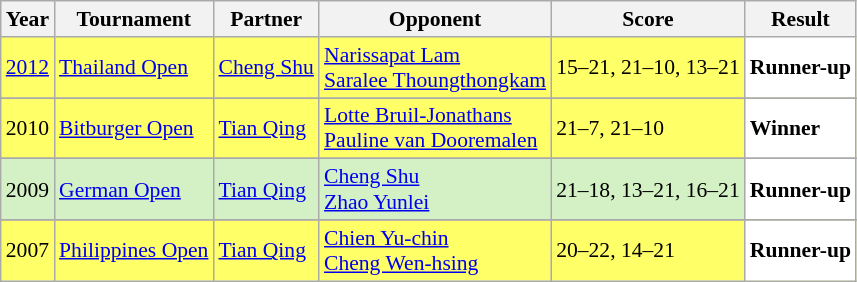<table class="sortable wikitable" style="font-size: 90%;">
<tr>
<th>Year</th>
<th>Tournament</th>
<th>Partner</th>
<th>Opponent</th>
<th>Score</th>
<th>Result</th>
</tr>
<tr style="background:#FFFF67">
<td align="center"><a href='#'>2012</a></td>
<td align="left"><a href='#'>Thailand Open</a></td>
<td align="left"> <a href='#'>Cheng Shu</a></td>
<td align="left"> <a href='#'>Narissapat Lam</a> <br>  <a href='#'>Saralee Thoungthongkam</a></td>
<td align="left">15–21, 21–10, 13–21</td>
<td style="text-align:left; background:white"> <strong>Runner-up</strong></td>
</tr>
<tr>
</tr>
<tr style="background:#FFFF67">
<td align="center">2010</td>
<td align="left"><a href='#'>Bitburger Open</a></td>
<td align="left"> <a href='#'>Tian Qing</a></td>
<td align="left"> <a href='#'>Lotte Bruil-Jonathans</a> <br>  <a href='#'>Pauline van Dooremalen</a></td>
<td align="left">21–7, 21–10</td>
<td style="text-align:left; background:white"> <strong>Winner</strong></td>
</tr>
<tr>
</tr>
<tr style="background:#D4F1C5">
<td align="center">2009</td>
<td align="left"><a href='#'>German Open</a></td>
<td align="left"> <a href='#'>Tian Qing</a></td>
<td align="left"> <a href='#'>Cheng Shu</a> <br>  <a href='#'>Zhao Yunlei</a></td>
<td align="left">21–18, 13–21, 16–21</td>
<td style="text-align:left; background:white"> <strong>Runner-up</strong></td>
</tr>
<tr>
</tr>
<tr style="background:#FFFF67">
<td align="center">2007</td>
<td align="left"><a href='#'>Philippines Open</a></td>
<td align="left"> <a href='#'>Tian Qing</a></td>
<td align="left"> <a href='#'>Chien Yu-chin</a> <br>  <a href='#'>Cheng Wen-hsing</a></td>
<td align="left">20–22, 14–21</td>
<td style="text-align:left; background:white"> <strong>Runner-up</strong></td>
</tr>
</table>
